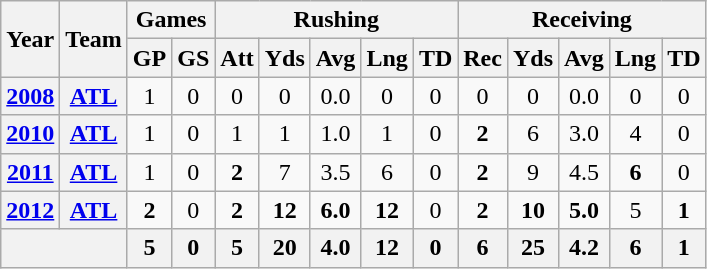<table class="wikitable" style="text-align:center;">
<tr>
<th rowspan="2">Year</th>
<th rowspan="2">Team</th>
<th colspan="2">Games</th>
<th colspan="5">Rushing</th>
<th colspan="5">Receiving</th>
</tr>
<tr>
<th>GP</th>
<th>GS</th>
<th>Att</th>
<th>Yds</th>
<th>Avg</th>
<th>Lng</th>
<th>TD</th>
<th>Rec</th>
<th>Yds</th>
<th>Avg</th>
<th>Lng</th>
<th>TD</th>
</tr>
<tr>
<th><a href='#'>2008</a></th>
<th><a href='#'>ATL</a></th>
<td>1</td>
<td>0</td>
<td>0</td>
<td>0</td>
<td>0.0</td>
<td>0</td>
<td>0</td>
<td>0</td>
<td>0</td>
<td>0.0</td>
<td>0</td>
<td>0</td>
</tr>
<tr>
<th><a href='#'>2010</a></th>
<th><a href='#'>ATL</a></th>
<td>1</td>
<td>0</td>
<td>1</td>
<td>1</td>
<td>1.0</td>
<td>1</td>
<td>0</td>
<td><strong>2</strong></td>
<td>6</td>
<td>3.0</td>
<td>4</td>
<td>0</td>
</tr>
<tr>
<th><a href='#'>2011</a></th>
<th><a href='#'>ATL</a></th>
<td>1</td>
<td>0</td>
<td><strong>2</strong></td>
<td>7</td>
<td>3.5</td>
<td>6</td>
<td>0</td>
<td><strong>2</strong></td>
<td>9</td>
<td>4.5</td>
<td><strong>6</strong></td>
<td>0</td>
</tr>
<tr>
<th><a href='#'>2012</a></th>
<th><a href='#'>ATL</a></th>
<td><strong>2</strong></td>
<td>0</td>
<td><strong>2</strong></td>
<td><strong>12</strong></td>
<td><strong>6.0</strong></td>
<td><strong>12</strong></td>
<td>0</td>
<td><strong>2</strong></td>
<td><strong>10</strong></td>
<td><strong>5.0</strong></td>
<td>5</td>
<td><strong>1</strong></td>
</tr>
<tr>
<th colspan="2"></th>
<th>5</th>
<th>0</th>
<th>5</th>
<th>20</th>
<th>4.0</th>
<th>12</th>
<th>0</th>
<th>6</th>
<th>25</th>
<th>4.2</th>
<th>6</th>
<th>1</th>
</tr>
</table>
